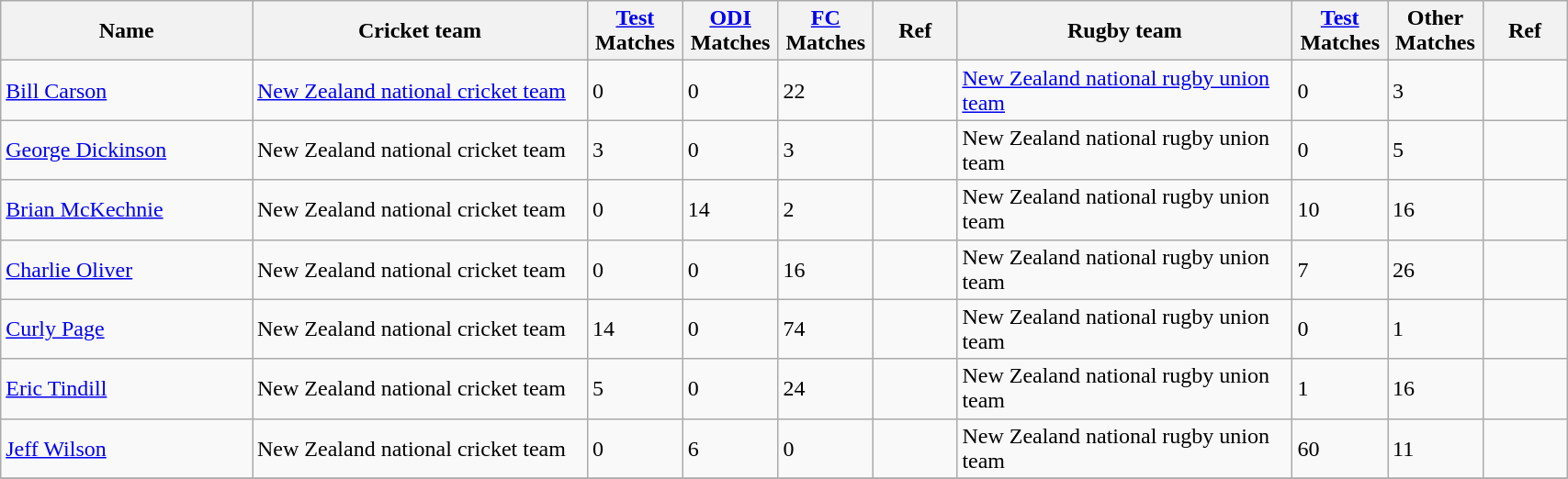<table class=wikitable width=90%>
<tr>
<th width=15%>Name</th>
<th width=20%>Cricket team</th>
<th width=5%><a href='#'>Test</a><br>Matches</th>
<th width=5%><a href='#'>ODI</a><br>Matches</th>
<th width=5%><a href='#'>FC</a><br>Matches</th>
<th width=5%>Ref</th>
<th width=20%>Rugby team</th>
<th width=5%><a href='#'>Test</a><br>Matches</th>
<th width=5%>Other<br>Matches</th>
<th width=5%>Ref</th>
</tr>
<tr>
<td><a href='#'>Bill Carson</a></td>
<td><a href='#'>New Zealand national cricket team</a></td>
<td>0</td>
<td>0</td>
<td>22</td>
<td></td>
<td><a href='#'>New Zealand national rugby union team</a></td>
<td>0</td>
<td>3</td>
<td></td>
</tr>
<tr>
<td><a href='#'>George Dickinson</a></td>
<td>New Zealand national cricket team</td>
<td>3</td>
<td>0</td>
<td>3</td>
<td></td>
<td>New Zealand national rugby union team</td>
<td>0</td>
<td>5</td>
<td></td>
</tr>
<tr>
<td><a href='#'>Brian McKechnie</a></td>
<td>New Zealand national cricket team</td>
<td>0</td>
<td>14</td>
<td>2</td>
<td></td>
<td>New Zealand national rugby union team</td>
<td>10</td>
<td>16</td>
<td></td>
</tr>
<tr>
<td><a href='#'>Charlie Oliver</a></td>
<td>New Zealand national cricket team</td>
<td>0</td>
<td>0</td>
<td>16</td>
<td></td>
<td>New Zealand national rugby union team</td>
<td>7</td>
<td>26</td>
<td></td>
</tr>
<tr>
<td><a href='#'>Curly Page</a></td>
<td>New Zealand national cricket team</td>
<td>14</td>
<td>0</td>
<td>74</td>
<td></td>
<td>New Zealand national rugby union team</td>
<td>0</td>
<td>1</td>
<td></td>
</tr>
<tr>
<td><a href='#'>Eric Tindill</a></td>
<td>New Zealand national cricket team</td>
<td>5</td>
<td>0</td>
<td>24</td>
<td></td>
<td>New Zealand national rugby union team</td>
<td>1</td>
<td>16</td>
<td></td>
</tr>
<tr>
<td><a href='#'>Jeff Wilson</a></td>
<td>New Zealand national cricket team</td>
<td>0</td>
<td>6</td>
<td>0</td>
<td></td>
<td>New Zealand national rugby union team</td>
<td>60</td>
<td>11</td>
<td></td>
</tr>
<tr>
</tr>
</table>
